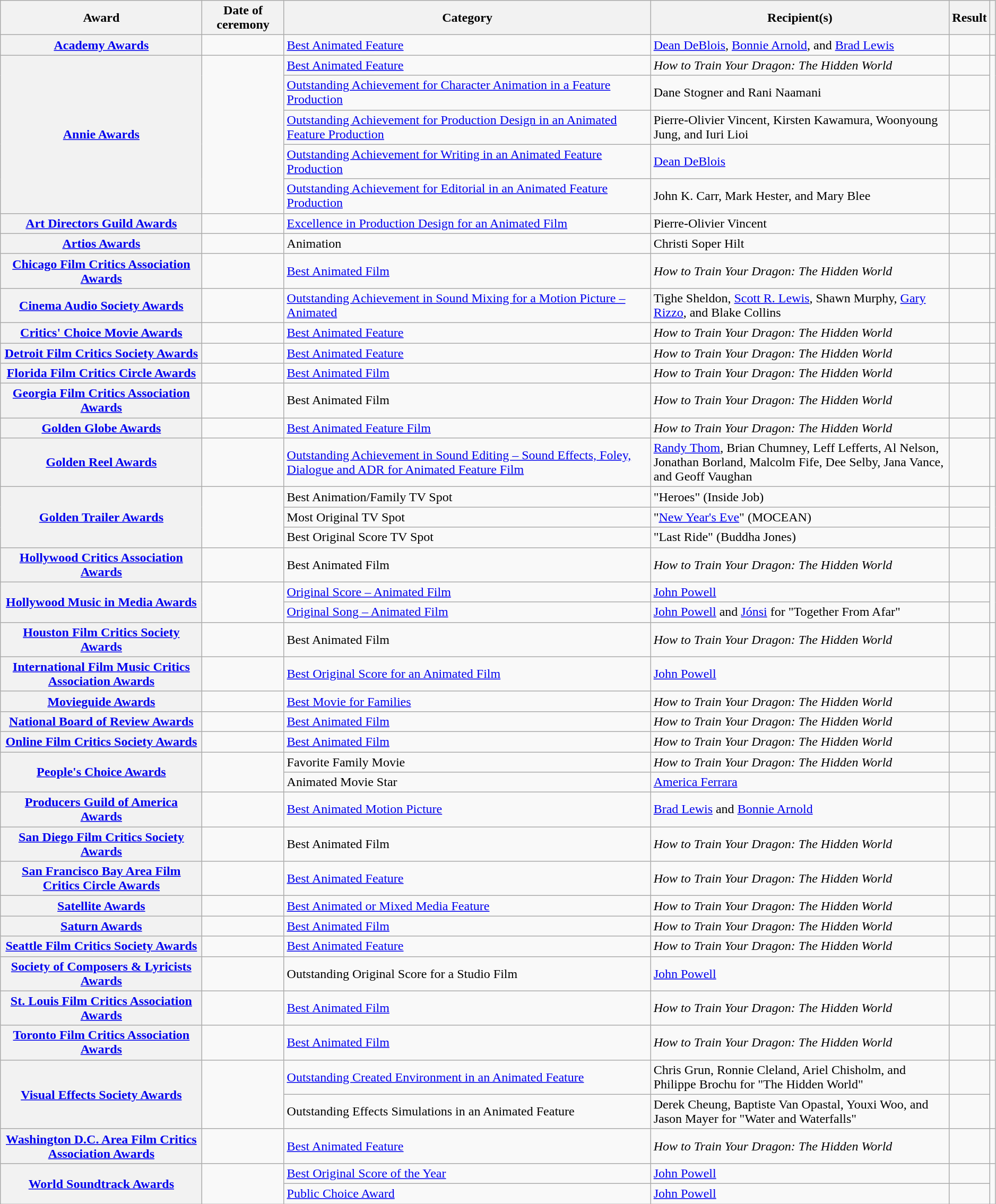<table class="wikitable sortable plainrowheaders" style="width: 99%;">
<tr>
<th scope="col">Award</th>
<th scope="col">Date of ceremony</th>
<th scope="col">Category</th>
<th scope="col" style="width:30%;">Recipient(s)</th>
<th scope="col">Result</th>
<th scope="col" class="unsortable"></th>
</tr>
<tr>
<th scope="row"><a href='#'>Academy Awards</a></th>
<td><a href='#'></a></td>
<td><a href='#'>Best Animated Feature</a></td>
<td data-sort-value="DeBlois"><a href='#'>Dean DeBlois</a>, <a href='#'>Bonnie Arnold</a>, and <a href='#'>Brad Lewis</a></td>
<td></td>
<td style="text-align:center;"></td>
</tr>
<tr>
<th scope="rowgroup" rowspan="5"><a href='#'>Annie Awards</a></th>
<td rowspan="5"><a href='#'></a></td>
<td><a href='#'>Best Animated Feature</a></td>
<td><em>How to Train Your Dragon: The Hidden World</em></td>
<td></td>
<td rowspan="5" style="text-align:center;"></td>
</tr>
<tr>
<td><a href='#'>Outstanding Achievement for Character Animation in a Feature Production</a></td>
<td data-sort-value="Stogner">Dane Stogner and Rani Naamani</td>
<td></td>
</tr>
<tr>
<td><a href='#'>Outstanding Achievement for Production Design in an Animated Feature Production</a></td>
<td data-sort-value="Vincent">Pierre-Olivier Vincent, Kirsten Kawamura, Woonyoung Jung, and Iuri Lioi</td>
<td></td>
</tr>
<tr>
<td><a href='#'>Outstanding Achievement for Writing in an Animated Feature Production</a></td>
<td data-sort-value="DeBlois"><a href='#'>Dean DeBlois</a></td>
<td></td>
</tr>
<tr>
<td><a href='#'>Outstanding Achievement for Editorial in an Animated Feature Production</a></td>
<td data-sort-value="Carr">John K. Carr, Mark Hester, and Mary Blee</td>
<td></td>
</tr>
<tr>
<th scope="row"><a href='#'>Art Directors Guild Awards</a></th>
<td></td>
<td><a href='#'>Excellence in Production Design for an Animated Film</a></td>
<td data-sort-value="Vincent">Pierre-Olivier Vincent</td>
<td></td>
<td style="text-align:center;"></td>
</tr>
<tr>
<th scope="row"><a href='#'>Artios Awards</a></th>
<td><a href='#'></a></td>
<td>Animation</td>
<td data-sort-value="Hilt">Christi Soper Hilt</td>
<td></td>
<td style="text-align:center;"></td>
</tr>
<tr>
<th scope="row"><a href='#'>Chicago Film Critics Association Awards</a></th>
<td><a href='#'></a></td>
<td><a href='#'>Best Animated Film</a></td>
<td><em>How to Train Your Dragon: The Hidden World</em></td>
<td></td>
<td style="text-align:center;"></td>
</tr>
<tr>
<th scope="row"><a href='#'>Cinema Audio Society Awards</a></th>
<td><a href='#'></a></td>
<td><a href='#'>Outstanding Achievement in Sound Mixing for a Motion Picture – Animated</a></td>
<td data-sort-value="Sheldon">Tighe Sheldon, <a href='#'>Scott R. Lewis</a>, Shawn Murphy, <a href='#'>Gary Rizzo</a>, and Blake Collins</td>
<td></td>
<td style="text-align:center;"></td>
</tr>
<tr>
<th scope="row"><a href='#'>Critics' Choice Movie Awards</a></th>
<td><a href='#'></a></td>
<td><a href='#'>Best Animated Feature</a></td>
<td><em>How to Train Your Dragon: The Hidden World</em></td>
<td></td>
<td style="text-align:center;"></td>
</tr>
<tr>
<th scope="row"><a href='#'>Detroit Film Critics Society Awards</a></th>
<td></td>
<td><a href='#'>Best Animated Feature</a></td>
<td><em>How to Train Your Dragon: The Hidden World</em></td>
<td></td>
<td style="text-align:center;"></td>
</tr>
<tr>
<th scope="row"><a href='#'>Florida Film Critics Circle Awards</a></th>
<td><a href='#'></a></td>
<td><a href='#'>Best Animated Film</a></td>
<td><em>How to Train Your Dragon: The Hidden World</em></td>
<td></td>
<td style="text-align:center;"></td>
</tr>
<tr>
<th scope="row"><a href='#'>Georgia Film Critics Association Awards</a></th>
<td></td>
<td>Best Animated Film</td>
<td><em>How to Train Your Dragon: The Hidden World</em></td>
<td></td>
<td style="text-align:center;"></td>
</tr>
<tr>
<th scope="row"><a href='#'>Golden Globe Awards</a></th>
<td><a href='#'></a></td>
<td><a href='#'>Best Animated Feature Film</a></td>
<td><em>How to Train Your Dragon: The Hidden World</em></td>
<td></td>
<td style="text-align:center;"></td>
</tr>
<tr>
<th scope="row"><a href='#'>Golden Reel Awards</a></th>
<td></td>
<td><a href='#'>Outstanding Achievement in Sound Editing – Sound Effects, Foley, Dialogue and ADR for Animated Feature Film</a></td>
<td data-sort-value="Thom"><a href='#'>Randy Thom</a>, Brian Chumney, Leff Lefferts, Al Nelson, Jonathan Borland, Malcolm Fife, Dee Selby, Jana Vance, and Geoff Vaughan</td>
<td></td>
<td style="text-align:center;"></td>
</tr>
<tr>
<th scope="rowgroup" rowspan="3"><a href='#'>Golden Trailer Awards</a></th>
<td rowspan="3"></td>
<td>Best Animation/Family TV Spot</td>
<td data-sort-value="Heroes">"Heroes" (Inside Job)</td>
<td></td>
<td rowspan="3" style="text-align:center;"></td>
</tr>
<tr>
<td>Most Original TV Spot</td>
<td data-sort-value="New Year's Eve">"<a href='#'>New Year's Eve</a>" (MOCEAN)</td>
<td></td>
</tr>
<tr>
<td>Best Original Score TV Spot</td>
<td data-sort-value="Last Ride">"Last Ride" (Buddha Jones)</td>
<td></td>
</tr>
<tr>
<th scope="row"><a href='#'>Hollywood Critics Association Awards</a></th>
<td><a href='#'></a></td>
<td>Best Animated Film</td>
<td><em>How to Train Your Dragon: The Hidden World</em></td>
<td></td>
<td style="text-align:center;"></td>
</tr>
<tr>
<th scope="rowgroup" rowspan="2"><a href='#'>Hollywood Music in Media Awards</a></th>
<td rowspan="2"></td>
<td><a href='#'>Original Score – Animated Film</a></td>
<td data-sort-value="Powell"><a href='#'>John Powell</a></td>
<td></td>
<td rowspan="2" style="text-align:center;"></td>
</tr>
<tr>
<td><a href='#'>Original Song – Animated Film</a></td>
<td data-sort-value="Powell"><a href='#'>John Powell</a> and <a href='#'>Jónsi</a> for "Together From Afar"</td>
<td></td>
</tr>
<tr>
<th scope="row"><a href='#'>Houston Film Critics Society Awards</a></th>
<td><a href='#'></a></td>
<td>Best Animated Film</td>
<td><em>How to Train Your Dragon: The Hidden World</em></td>
<td></td>
<td style="text-align:center;"></td>
</tr>
<tr>
<th scope="row"><a href='#'>International Film Music Critics Association Awards</a></th>
<td></td>
<td><a href='#'>Best Original Score for an Animated Film</a></td>
<td data-sort-value="Powell"><a href='#'>John Powell</a></td>
<td></td>
<td style="text-align:center;"></td>
</tr>
<tr>
<th scope="row"><a href='#'>Movieguide Awards</a></th>
<td><a href='#'></a></td>
<td><a href='#'>Best Movie for Families</a></td>
<td><em>How to Train Your Dragon: The Hidden World</em></td>
<td></td>
<td style="text-align:center;"></td>
</tr>
<tr>
<th scope="row"><a href='#'>National Board of Review Awards</a></th>
<td><a href='#'></a></td>
<td><a href='#'>Best Animated Film</a></td>
<td><em>How to Train Your Dragon: The Hidden World</em></td>
<td></td>
<td style="text-align:center;"></td>
</tr>
<tr>
<th scope="row"><a href='#'>Online Film Critics Society Awards</a></th>
<td><a href='#'></a></td>
<td><a href='#'>Best Animated Film</a></td>
<td><em>How to Train Your Dragon: The Hidden World</em></td>
<td></td>
<td style="text-align:center;"></td>
</tr>
<tr>
<th scope="rowgroup" rowspan="2"><a href='#'>People's Choice Awards</a></th>
<td rowspan="2"><a href='#'></a></td>
<td>Favorite Family Movie</td>
<td><em>How to Train Your Dragon: The Hidden World</em></td>
<td></td>
<td rowspan="2" style="text-align:center;"></td>
</tr>
<tr>
<td>Animated Movie Star</td>
<td data-sort-value="Ferrara"><a href='#'>America Ferrara</a></td>
<td></td>
</tr>
<tr>
<th scope="row"><a href='#'>Producers Guild of America Awards</a></th>
<td><a href='#'></a></td>
<td><a href='#'>Best Animated Motion Picture</a></td>
<td data-sort-value="Lewis"><a href='#'>Brad Lewis</a> and <a href='#'>Bonnie Arnold</a></td>
<td></td>
<td style="text-align:center;"></td>
</tr>
<tr>
<th scope="row"><a href='#'>San Diego Film Critics Society Awards</a></th>
<td><a href='#'></a></td>
<td>Best Animated Film</td>
<td><em>How to Train Your Dragon: The Hidden World</em></td>
<td></td>
<td style="text-align:center;"></td>
</tr>
<tr>
<th scope="row"><a href='#'>San Francisco Bay Area Film Critics Circle Awards</a></th>
<td><a href='#'></a></td>
<td><a href='#'>Best Animated Feature</a></td>
<td><em>How to Train Your Dragon: The Hidden World</em></td>
<td></td>
<td style="text-align:center;"></td>
</tr>
<tr>
<th scope="row"><a href='#'>Satellite Awards</a></th>
<td><a href='#'></a></td>
<td><a href='#'>Best Animated or Mixed Media Feature</a></td>
<td><em>How to Train Your Dragon: The Hidden World</em></td>
<td></td>
<td style="text-align:center;"></td>
</tr>
<tr>
<th scope="row"><a href='#'>Saturn Awards</a></th>
<td><a href='#'></a></td>
<td><a href='#'>Best Animated Film</a></td>
<td><em>How to Train Your Dragon: The Hidden World</em></td>
<td></td>
<td style="text-align:center;"></td>
</tr>
<tr>
<th scope="row"><a href='#'>Seattle Film Critics Society Awards</a></th>
<td></td>
<td><a href='#'>Best Animated Feature</a></td>
<td><em>How to Train Your Dragon: The Hidden World</em></td>
<td></td>
<td style="text-align:center;"></td>
</tr>
<tr>
<th scope="row"><a href='#'>Society of Composers & Lyricists Awards</a></th>
<td></td>
<td>Outstanding Original Score for a Studio Film</td>
<td data-sort-value="Powell"><a href='#'>John Powell</a></td>
<td></td>
<td style="text-align: center;"></td>
</tr>
<tr>
<th scope="row"><a href='#'>St. Louis Film Critics Association Awards</a></th>
<td></td>
<td><a href='#'>Best Animated Film</a></td>
<td><em>How to Train Your Dragon: The Hidden World</em></td>
<td></td>
<td style="text-align:center;"></td>
</tr>
<tr>
<th scope="row"><a href='#'>Toronto Film Critics Association Awards</a></th>
<td><a href='#'></a></td>
<td><a href='#'>Best Animated Film</a></td>
<td><em>How to Train Your Dragon: The Hidden World</em></td>
<td></td>
<td style="text-align:center;"></td>
</tr>
<tr>
<th scope="rowgroup" rowspan="2"><a href='#'>Visual Effects Society Awards</a></th>
<td rowspan="2"><a href='#'></a></td>
<td><a href='#'>Outstanding Created Environment in an Animated Feature</a></td>
<td data-sort-value="Grun">Chris Grun, Ronnie Cleland, Ariel Chisholm, and Philippe Brochu for "The Hidden World"</td>
<td></td>
<td rowspan="2" style="text-align:center;"></td>
</tr>
<tr>
<td>Outstanding Effects Simulations in an Animated Feature</td>
<td data-sort-value="Cheung">Derek Cheung, Baptiste Van Opastal, Youxi Woo, and Jason Mayer for "Water and Waterfalls"</td>
<td></td>
</tr>
<tr>
<th scope="row"><a href='#'>Washington D.C. Area Film Critics Association Awards</a></th>
<td><a href='#'></a></td>
<td><a href='#'>Best Animated Feature</a></td>
<td><em>How to Train Your Dragon: The Hidden World</em></td>
<td></td>
<td style="text-align:center;"></td>
</tr>
<tr>
<th scope="rowgroup" rowspan="2"><a href='#'>World Soundtrack Awards</a></th>
<td rowspan="2"></td>
<td><a href='#'>Best Original Score of the Year</a></td>
<td data-sort-value="Powell"><a href='#'>John Powell</a></td>
<td></td>
<td rowspan="2" style="text-align:center;"></td>
</tr>
<tr>
<td><a href='#'>Public Choice Award</a></td>
<td data-sort-value="Powell"><a href='#'>John Powell</a></td>
<td></td>
</tr>
</table>
